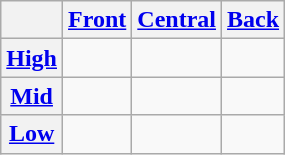<table class="wikitable" style="text-align:center">
<tr>
<th></th>
<th><a href='#'>Front</a></th>
<th><a href='#'>Central</a></th>
<th><a href='#'>Back</a></th>
</tr>
<tr>
<th><a href='#'>High</a></th>
<td align="center"> </td>
<td></td>
<td align="center"> </td>
</tr>
<tr>
<th><a href='#'>Mid</a></th>
<td> </td>
<td></td>
<td> </td>
</tr>
<tr>
<th><a href='#'>Low</a></th>
<td></td>
<td> </td>
<td></td>
</tr>
</table>
